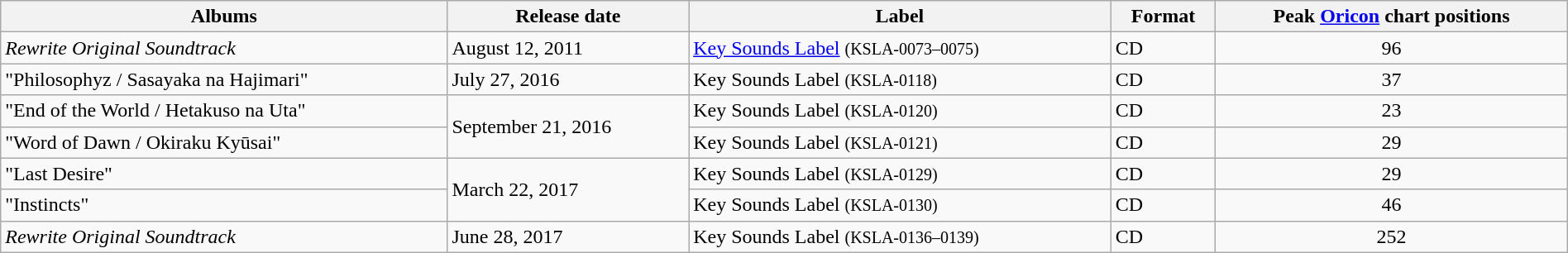<table class="wikitable" width="100%">
<tr>
<th rowspan="1">Albums</th>
<th rowspan="1">Release date</th>
<th rowspan="1">Label</th>
<th rowspan="1">Format</th>
<th colspan="1">Peak <a href='#'>Oricon</a> chart positions</th>
</tr>
<tr>
<td><em>Rewrite Original Soundtrack</em></td>
<td>August 12, 2011</td>
<td><a href='#'>Key Sounds Label</a> <small>(KSLA-0073–0075)</small></td>
<td>CD</td>
<td align="center">96</td>
</tr>
<tr>
<td>"Philosophyz / Sasayaka na Hajimari"</td>
<td>July 27, 2016</td>
<td>Key Sounds Label <small>(KSLA-0118)</small></td>
<td>CD</td>
<td align="center">37</td>
</tr>
<tr>
<td>"End of the World / Hetakuso na Uta"</td>
<td rowspan="2">September 21, 2016</td>
<td>Key Sounds Label <small>(KSLA-0120)</small></td>
<td>CD</td>
<td align="center">23</td>
</tr>
<tr>
<td>"Word of Dawn / Okiraku Kyūsai"</td>
<td>Key Sounds Label <small>(KSLA-0121)</small></td>
<td>CD</td>
<td align="center">29</td>
</tr>
<tr>
<td>"Last Desire"</td>
<td rowspan="2">March 22, 2017</td>
<td>Key Sounds Label <small>(KSLA-0129)</small></td>
<td>CD</td>
<td align="center">29</td>
</tr>
<tr>
<td>"Instincts"</td>
<td>Key Sounds Label <small>(KSLA-0130)</small></td>
<td>CD</td>
<td align="center">46</td>
</tr>
<tr>
<td><em>Rewrite Original Soundtrack</em></td>
<td>June 28, 2017</td>
<td>Key Sounds Label <small>(KSLA-0136–0139)</small></td>
<td>CD</td>
<td align="center">252</td>
</tr>
</table>
